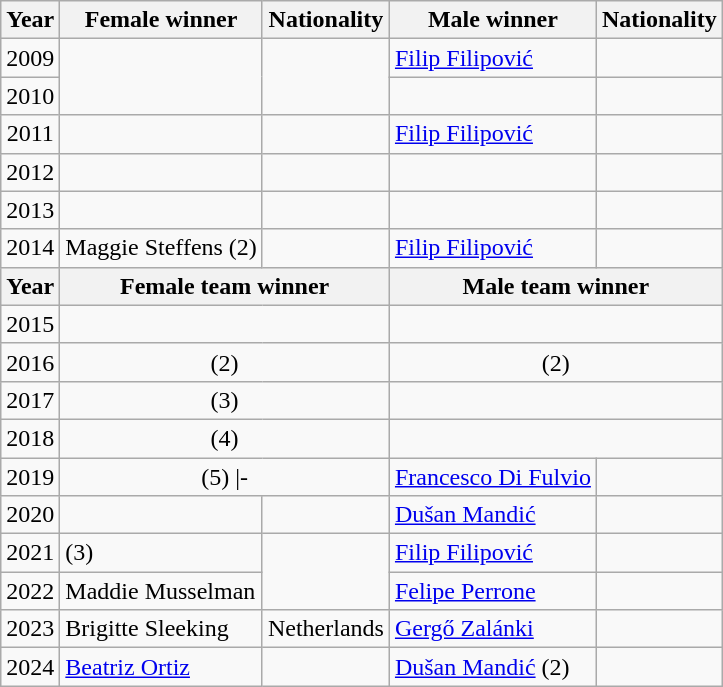<table class="wikitable sortable">
<tr ">
<th><strong>Year</strong></th>
<th><strong>Female winner</strong></th>
<th><strong>Nationality</strong></th>
<th><strong>Male winner</strong></th>
<th><strong>Nationality</strong></th>
</tr>
<tr>
<td>2009</td>
<td rowspan="2"></td>
<td rowspan="2"></td>
<td><a href='#'>Filip Filipović</a></td>
<td style="white-space:nowrap;"></td>
</tr>
<tr>
<td align="center">2010</td>
<td></td>
<td style="white-space:nowrap;"></td>
</tr>
<tr>
<td align=center>2011</td>
<td></td>
<td style="white-space:nowrap;"></td>
<td><a href='#'>Filip Filipović</a></td>
<td style="white-space:nowrap;"></td>
</tr>
<tr>
<td align=center>2012</td>
<td></td>
<td style="white-space:nowrap;"></td>
<td></td>
<td style="white-space:nowrap;"></td>
</tr>
<tr>
<td align=center>2013</td>
<td></td>
<td style="white-space:nowrap;"></td>
<td></td>
<td style="white-space:nowrap;"></td>
</tr>
<tr>
<td align=center>2014</td>
<td>Maggie Steffens (2)</td>
<td style="white-space:nowrap;"></td>
<td><a href='#'>Filip Filipović</a></td>
<td style="white-space:nowrap;"></td>
</tr>
<tr>
<th><strong>Year</strong></th>
<th colspan="2"><strong>Female team winner</strong></th>
<th colspan="2"><strong>Male team winner</strong></th>
</tr>
<tr>
<td align=center>2015</td>
<td colspan="2" align=center></td>
<td colspan="2" align=center></td>
</tr>
<tr>
<td align=center>2016</td>
<td colspan="2" align=center> (2)</td>
<td colspan="2" align=center> (2)</td>
</tr>
<tr>
<td align=center>2017</td>
<td colspan="2" align=center> (3)</td>
<td colspan="2" align=center></td>
</tr>
<tr>
<td align=center>2018</td>
<td colspan="2" align=center> (4)</td>
<td colspan="2" align=center></td>
</tr>
<tr>
<td align=center>2019</td>
<td colspan="2" align=center> (5)  |-</td>
<td><a href='#'>Francesco Di Fulvio</a></td>
<td style="white-space:nowrap;"></td>
</tr>
<tr>
<td>2020</td>
<td></td>
<td></td>
<td><a href='#'>Dušan Mandić</a></td>
<td style="white-space:nowrap;"></td>
</tr>
<tr>
<td align="center">2021</td>
<td> (3)</td>
<td rowspan="2" style="white-space:nowrap;"></td>
<td><a href='#'>Filip Filipović</a></td>
<td style="white-space:nowrap;"></td>
</tr>
<tr>
<td>2022</td>
<td>Maddie Musselman</td>
<td><a href='#'>Felipe Perrone</a></td>
<td style="white-space:nowrap;"></td>
</tr>
<tr>
<td>2023</td>
<td>Brigitte Sleeking</td>
<td>Netherlands</td>
<td><a href='#'>Gergő Zalánki</a></td>
<td style="white-space:nowrap;"></td>
</tr>
<tr>
<td>2024</td>
<td><a href='#'>Beatriz Ortiz</a></td>
<td style="white-space:nowrap;"></td>
<td><a href='#'>Dušan Mandić</a> (2)</td>
<td style="white-space:nowrap;"></td>
</tr>
</table>
